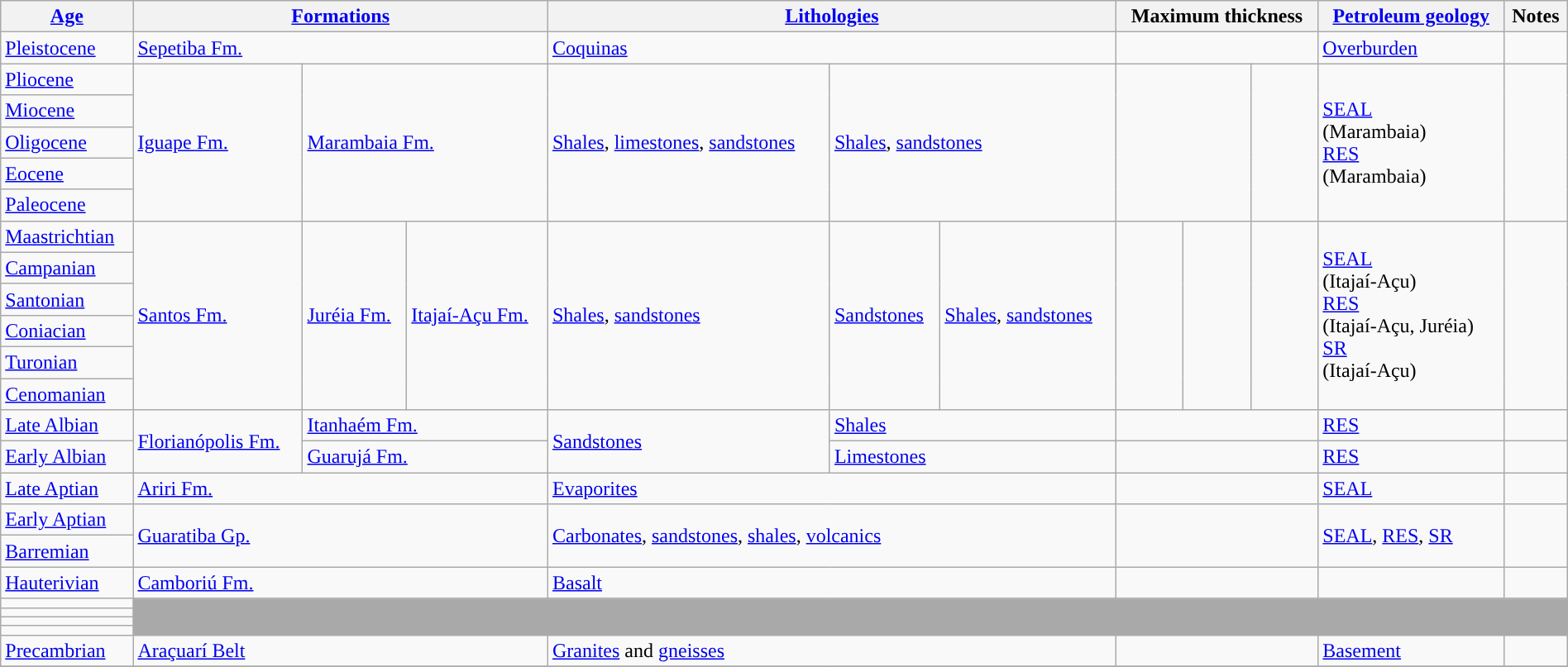<table class="wikitable sortable mw-collapsible" width=100%>
<tr>
<th><a href='#'>Age</a></th>
<th colspan=3><a href='#'>Formations</a></th>
<th colspan=3><a href='#'>Lithologies</a></th>
<th colspan=3>Maximum thickness</th>
<th><a href='#'>Petroleum geology</a></th>
<th class=unsortable>Notes</th>
</tr>
<tr>
<td style="background-color: "><a href='#'>Pleistocene</a></td>
<td colspan=3><a href='#'>Sepetiba Fm.</a></td>
<td colspan=3><a href='#'>Coquinas</a></td>
<td colspan=3></td>
<td><a href='#'>Overburden</a></td>
<td></td>
</tr>
<tr>
<td style="background-color: "><a href='#'>Pliocene</a></td>
<td rowspan=5><a href='#'>Iguape Fm.</a></td>
<td rowspan=5 colspan=2><a href='#'>Marambaia Fm.</a></td>
<td rowspan=5><a href='#'>Shales</a>, <a href='#'>limestones</a>, <a href='#'>sandstones</a></td>
<td rowspan=5 colspan=2><a href='#'>Shales</a>, <a href='#'>sandstones</a></td>
<td rowspan=5 colspan=2></td>
<td rowspan=5></td>
<td rowspan=5><a href='#'>SEAL</a><br>(Marambaia)<br><a href='#'>RES</a><br>(Marambaia)</td>
<td rowspan=5></td>
</tr>
<tr>
<td style="background-color: "><a href='#'>Miocene</a></td>
</tr>
<tr>
<td style="background-color: "><a href='#'>Oligocene</a></td>
</tr>
<tr>
<td style="background-color: "><a href='#'>Eocene</a></td>
</tr>
<tr>
<td style="background-color: "><a href='#'>Paleocene</a></td>
</tr>
<tr>
<td style="background-color: "><a href='#'>Maastrichtian</a></td>
<td rowspan=6><a href='#'>Santos Fm.</a></td>
<td rowspan=6><a href='#'>Juréia Fm.</a></td>
<td rowspan=6><a href='#'>Itajaí-Açu Fm.</a></td>
<td rowspan=6><a href='#'>Shales</a>, <a href='#'>sandstones</a></td>
<td rowspan=6><a href='#'>Sandstones</a></td>
<td rowspan=6><a href='#'>Shales</a>, <a href='#'>sandstones</a></td>
<td rowspan=6></td>
<td rowspan=6></td>
<td rowspan=6></td>
<td rowspan=6><a href='#'>SEAL</a><br>(Itajaí-Açu)<br><a href='#'>RES</a><br>(Itajaí-Açu, Juréia)<br><a href='#'>SR</a><br>(Itajaí-Açu)</td>
<td rowspan=6></td>
</tr>
<tr>
<td style="background-color: "><a href='#'>Campanian</a></td>
</tr>
<tr>
<td style="background-color: "><a href='#'>Santonian</a></td>
</tr>
<tr>
<td style="background-color: "><a href='#'>Coniacian</a></td>
</tr>
<tr>
<td style="background-color: "><a href='#'>Turonian</a></td>
</tr>
<tr>
<td style="background-color: "><a href='#'>Cenomanian</a></td>
</tr>
<tr>
<td style="background-color: "><a href='#'>Late Albian</a></td>
<td rowspan=2><a href='#'>Florianópolis Fm.</a></td>
<td colspan=2><a href='#'>Itanhaém Fm.</a></td>
<td rowspan=2><a href='#'>Sandstones</a></td>
<td colspan=2><a href='#'>Shales</a></td>
<td colspan=3></td>
<td><a href='#'>RES</a></td>
<td></td>
</tr>
<tr>
<td rowspan=2 style="background-color: "><a href='#'>Early Albian</a></td>
<td colspan=2><a href='#'>Guarujá Fm.</a></td>
<td colspan=2><a href='#'>Limestones</a></td>
<td colspan=3></td>
<td><a href='#'>RES</a></td>
<td></td>
</tr>
<tr>
<td colspan=3 rowspan=2><a href='#'>Ariri Fm.</a></td>
<td colspan=3 rowspan=2><a href='#'>Evaporites</a></td>
<td colspan=3 rowspan=2></td>
<td rowspan=2><a href='#'>SEAL</a></td>
<td rowspan=2></td>
</tr>
<tr>
<td style="background-color: "><a href='#'>Late Aptian</a></td>
</tr>
<tr>
<td style="background-color: "><a href='#'>Early Aptian</a></td>
<td colspan=3 rowspan=2><a href='#'>Guaratiba Gp.</a></td>
<td colspan=3 rowspan=2><a href='#'>Carbonates</a>, <a href='#'>sandstones</a>, <a href='#'>shales</a>, <a href='#'>volcanics</a></td>
<td colspan=3 rowspan=2></td>
<td rowspan=2><a href='#'>SEAL</a>, <a href='#'>RES</a>, <a href='#'>SR</a></td>
<td rowspan=2></td>
</tr>
<tr>
<td style="background-color: "><a href='#'>Barremian</a></td>
</tr>
<tr>
<td style="background-color: "><a href='#'>Hauterivian</a></td>
<td colspan=3><a href='#'>Camboriú Fm.</a></td>
<td colspan=3><a href='#'>Basalt</a></td>
<td colspan=3></td>
<td></td>
<td></td>
</tr>
<tr>
<td style="background-color: "></td>
<td colspan=11 rowspan=4 style="background-color: darkgrey;"></td>
</tr>
<tr>
<td style="background-color: "></td>
</tr>
<tr>
<td style="background-color: "></td>
</tr>
<tr>
<td style="background-color: "></td>
</tr>
<tr>
<td style="background-color: "><a href='#'>Precambrian</a></td>
<td colspan=3><a href='#'>Araçuarí Belt</a></td>
<td colspan=3><a href='#'>Granites</a> and <a href='#'>gneisses</a></td>
<td colspan=3></td>
<td><a href='#'>Basement</a></td>
<td></td>
</tr>
<tr>
</tr>
</table>
